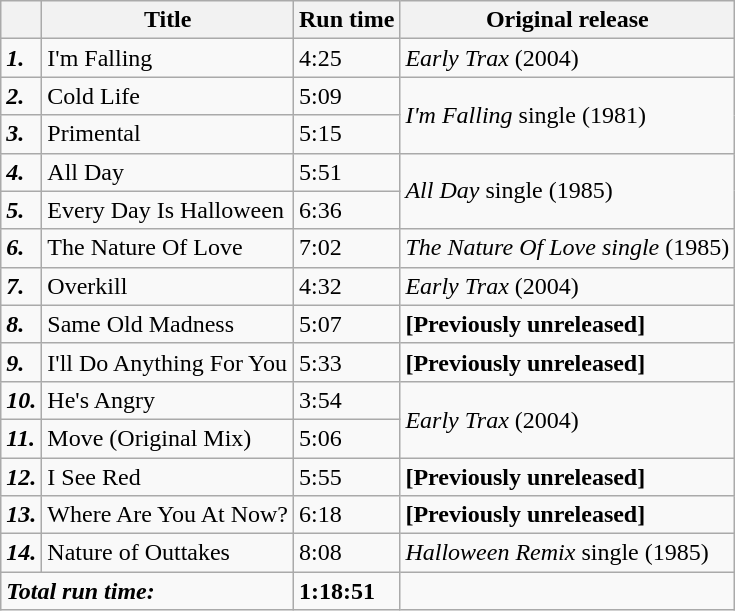<table class="wikitable sortable">
<tr>
<th></th>
<th>Title</th>
<th>Run time</th>
<th>Original release</th>
</tr>
<tr>
<td><strong><em>1.</em></strong></td>
<td>I'm Falling</td>
<td>4:25</td>
<td><em>Early Trax</em> (2004)</td>
</tr>
<tr>
<td><strong><em>2.</em></strong></td>
<td>Cold Life</td>
<td>5:09</td>
<td rowspan="2"><em>I'm Falling</em> single (1981)</td>
</tr>
<tr>
<td><strong><em>3.</em></strong></td>
<td>Primental</td>
<td>5:15</td>
</tr>
<tr>
<td><strong><em>4.</em></strong></td>
<td>All Day</td>
<td>5:51</td>
<td rowspan="2"><em>All Day</em> single (1985)</td>
</tr>
<tr>
<td><strong><em>5.</em></strong></td>
<td>Every Day Is Halloween</td>
<td>6:36</td>
</tr>
<tr>
<td><strong><em>6.</em></strong></td>
<td>The Nature Of Love</td>
<td>7:02</td>
<td><em>The Nature Of Love single</em> (1985)</td>
</tr>
<tr>
<td><strong><em>7.</em></strong></td>
<td>Overkill</td>
<td>4:32</td>
<td><em>Early Trax</em> (2004)</td>
</tr>
<tr>
<td><strong><em>8.</em></strong></td>
<td>Same Old Madness</td>
<td>5:07</td>
<td><strong>[Previously unreleased]</strong></td>
</tr>
<tr>
<td><strong><em>9.</em></strong></td>
<td>I'll Do Anything For You</td>
<td>5:33</td>
<td><strong>[Previously unreleased]</strong></td>
</tr>
<tr>
<td><strong><em>10.</em></strong></td>
<td>He's Angry</td>
<td>3:54</td>
<td rowspan="2"><em>Early Trax</em> (2004)</td>
</tr>
<tr>
<td><strong><em>11.</em></strong></td>
<td>Move (Original Mix)</td>
<td>5:06</td>
</tr>
<tr>
<td><strong><em>12.</em></strong></td>
<td>I See Red</td>
<td>5:55</td>
<td><strong>[Previously unreleased]</strong></td>
</tr>
<tr>
<td><strong><em>13.</em></strong></td>
<td>Where Are You At Now?</td>
<td>6:18</td>
<td><strong>[Previously unreleased]</strong></td>
</tr>
<tr>
<td><strong><em>14.</em></strong></td>
<td>Nature of Outtakes</td>
<td>8:08</td>
<td><em>Halloween Remix</em> single (1985)</td>
</tr>
<tr>
<td colspan="2"><strong><em>Total run time:</em></strong></td>
<td><strong>1:18:51</strong></td>
<td></td>
</tr>
</table>
